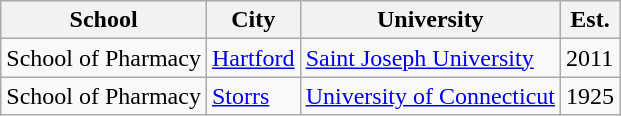<table class="wikitable sortable">
<tr>
<th scope="col">School</th>
<th scope="col">City</th>
<th scope="col">University</th>
<th scope="col">Est.</th>
</tr>
<tr>
<td>School of Pharmacy</td>
<td><a href='#'>Hartford</a></td>
<td><a href='#'>Saint Joseph University</a></td>
<td>2011</td>
</tr>
<tr>
<td>School of Pharmacy</td>
<td><a href='#'>Storrs</a></td>
<td><a href='#'>University of Connecticut</a></td>
<td>1925</td>
</tr>
</table>
